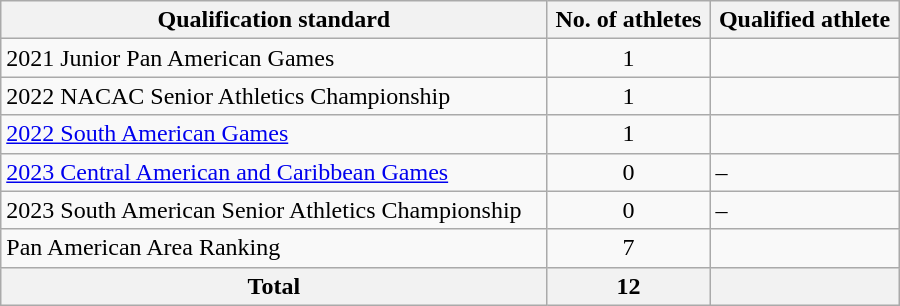<table class="wikitable" style="text-align:left; width:600px;">
<tr>
<th>Qualification standard</th>
<th>No. of athletes</th>
<th>Qualified athlete</th>
</tr>
<tr>
<td>2021 Junior Pan American Games</td>
<td align=center>1</td>
<td></td>
</tr>
<tr>
<td>2022 NACAC Senior Athletics Championship</td>
<td align=center>1</td>
<td></td>
</tr>
<tr>
<td><a href='#'>2022 South American Games</a></td>
<td align=center>1</td>
<td></td>
</tr>
<tr>
<td><a href='#'>2023 Central American and Caribbean Games</a></td>
<td align=center>0</td>
<td>–</td>
</tr>
<tr>
<td>2023 South American Senior Athletics Championship</td>
<td align=center>0</td>
<td>–</td>
</tr>
<tr>
<td>Pan American Area Ranking</td>
<td align=center>7</td>
<td></td>
</tr>
<tr>
<th>Total</th>
<th>12</th>
<th colspan=2></th>
</tr>
</table>
